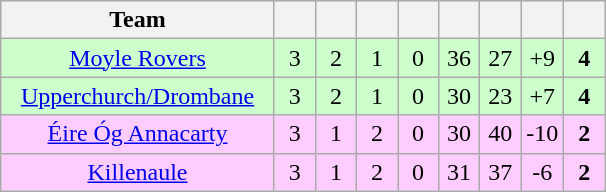<table class="wikitable" style="text-align:center">
<tr>
<th style="width:175px;">Team</th>
<th width="20"></th>
<th width="20"></th>
<th width="20"></th>
<th width="20"></th>
<th width="20"></th>
<th width="20"></th>
<th width="20"></th>
<th width="20"></th>
</tr>
<tr style="background:#cfc;">
<td><a href='#'>Moyle Rovers</a></td>
<td>3</td>
<td>2</td>
<td>1</td>
<td>0</td>
<td>36</td>
<td>27</td>
<td>+9</td>
<td><strong>4</strong></td>
</tr>
<tr style="background:#cfc;">
<td><a href='#'>Upperchurch/Drombane</a></td>
<td>3</td>
<td>2</td>
<td>1</td>
<td>0</td>
<td>30</td>
<td>23</td>
<td>+7</td>
<td><strong>4</strong></td>
</tr>
<tr style="background:#fcf;">
<td><a href='#'>Éire Óg Annacarty</a></td>
<td>3</td>
<td>1</td>
<td>2</td>
<td>0</td>
<td>30</td>
<td>40</td>
<td>-10</td>
<td><strong>2</strong></td>
</tr>
<tr style="background:#fcf;">
<td><a href='#'>Killenaule</a></td>
<td>3</td>
<td>1</td>
<td>2</td>
<td>0</td>
<td>31</td>
<td>37</td>
<td>-6</td>
<td><strong>2</strong></td>
</tr>
</table>
